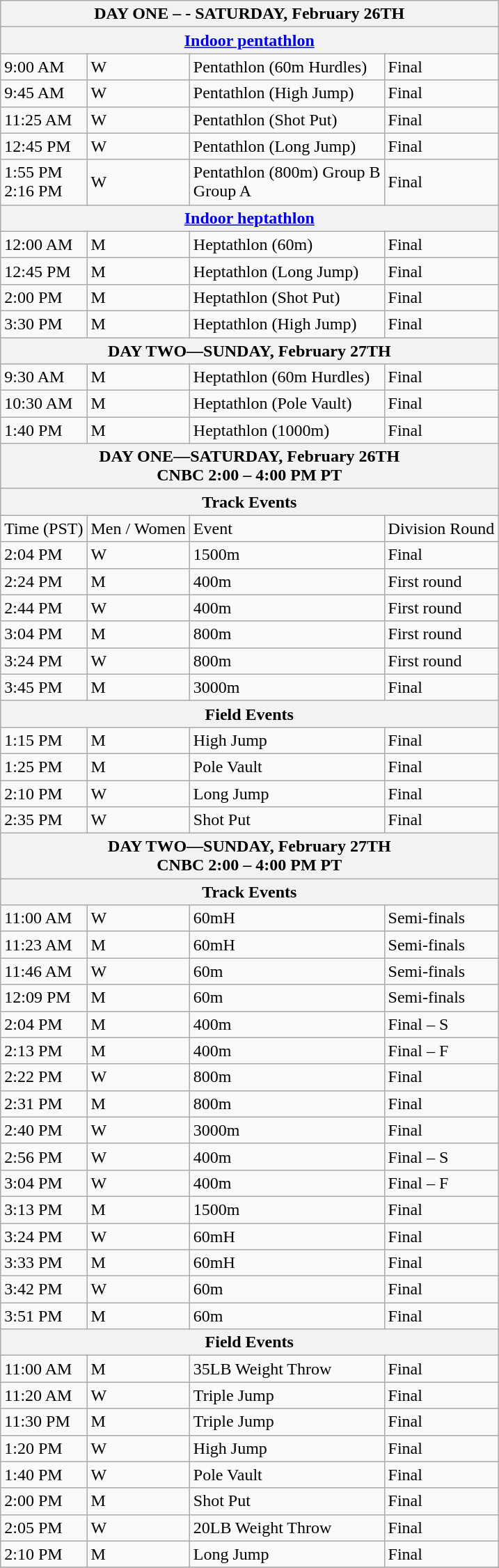<table class="wikitable sortable">
<tr>
<th colspan="6">DAY ONE – - SATURDAY, February 26TH</th>
</tr>
<tr>
<th colspan="6"><a href='#'>Indoor pentathlon</a></th>
</tr>
<tr>
<td>9:00 AM</td>
<td>W</td>
<td>Pentathlon (60m Hurdles)</td>
<td>Final</td>
</tr>
<tr>
<td>9:45 AM</td>
<td>W</td>
<td>Pentathlon (High Jump)</td>
<td>Final</td>
</tr>
<tr>
<td>11:25 AM</td>
<td>W</td>
<td>Pentathlon (Shot Put)</td>
<td>Final</td>
</tr>
<tr>
<td>12:45 PM</td>
<td>W</td>
<td>Pentathlon (Long Jump)</td>
<td>Final</td>
</tr>
<tr>
<td>1:55 PM<br>2:16 PM</td>
<td>W</td>
<td>Pentathlon (800m) Group B<br>Group A</td>
<td>Final</td>
</tr>
<tr>
<th colspan="6"><a href='#'>Indoor heptathlon</a></th>
</tr>
<tr>
<td>12:00 AM</td>
<td>M</td>
<td>Heptathlon (60m)</td>
<td>Final</td>
</tr>
<tr>
<td>12:45 PM</td>
<td>M</td>
<td>Heptathlon (Long Jump)</td>
<td>Final</td>
</tr>
<tr>
<td>2:00 PM</td>
<td>M</td>
<td>Heptathlon (Shot Put)</td>
<td>Final</td>
</tr>
<tr>
<td>3:30 PM</td>
<td>M</td>
<td>Heptathlon (High Jump)</td>
<td>Final</td>
</tr>
<tr>
<th colspan="6">DAY TWO—SUNDAY, February 27TH</th>
</tr>
<tr>
<td>9:30 AM</td>
<td>M</td>
<td>Heptathlon (60m Hurdles)</td>
<td>Final</td>
</tr>
<tr>
<td>10:30 AM</td>
<td>M</td>
<td>Heptathlon (Pole Vault)</td>
<td>Final</td>
</tr>
<tr>
<td>1:40 PM</td>
<td>M</td>
<td>Heptathlon (1000m)</td>
<td>Final</td>
</tr>
<tr>
<th colspan="6">DAY ONE—SATURDAY, February 26TH   <br>CNBC 2:00 – 4:00 PM PT</th>
</tr>
<tr>
<th colspan="6">Track Events</th>
</tr>
<tr>
<td>Time (PST)</td>
<td>Men / Women</td>
<td>Event</td>
<td>Division Round</td>
</tr>
<tr>
<td>2:04 PM</td>
<td>W</td>
<td>1500m</td>
<td>Final</td>
</tr>
<tr>
<td>2:24 PM</td>
<td>M</td>
<td>400m</td>
<td>First round</td>
</tr>
<tr>
<td>2:44 PM</td>
<td>W</td>
<td>400m</td>
<td>First round</td>
</tr>
<tr>
<td>3:04 PM</td>
<td>M</td>
<td>800m</td>
<td>First round</td>
</tr>
<tr>
<td>3:24 PM</td>
<td>W</td>
<td>800m</td>
<td>First round</td>
</tr>
<tr>
<td>3:45 PM</td>
<td>M</td>
<td>3000m</td>
<td>Final</td>
</tr>
<tr>
<th colspan="6">Field Events</th>
</tr>
<tr>
<td>1:15 PM</td>
<td>M</td>
<td>High Jump</td>
<td>Final</td>
</tr>
<tr>
<td>1:25 PM</td>
<td>M</td>
<td>Pole Vault</td>
<td>Final</td>
</tr>
<tr>
<td>2:10 PM</td>
<td>W</td>
<td>Long Jump</td>
<td>Final</td>
</tr>
<tr>
<td>2:35 PM</td>
<td>W</td>
<td>Shot Put</td>
<td>Final</td>
</tr>
<tr>
<th colspan="6">DAY TWO—SUNDAY, February 27TH  <br>CNBC 2:00 – 4:00 PM PT</th>
</tr>
<tr>
<th colspan="6">Track Events</th>
</tr>
<tr>
<td>11:00 AM</td>
<td>W</td>
<td>60mH</td>
<td>Semi-finals</td>
</tr>
<tr>
<td>11:23 AM</td>
<td>M</td>
<td>60mH</td>
<td>Semi-finals</td>
</tr>
<tr>
<td>11:46 AM</td>
<td>W</td>
<td>60m</td>
<td>Semi-finals</td>
</tr>
<tr>
<td>12:09 PM</td>
<td>M</td>
<td>60m</td>
<td>Semi-finals</td>
</tr>
<tr>
<td>2:04 PM</td>
<td>M</td>
<td>400m</td>
<td>Final – S</td>
</tr>
<tr>
<td>2:13 PM</td>
<td>M</td>
<td>400m</td>
<td>Final – F</td>
</tr>
<tr>
<td>2:22 PM</td>
<td>W</td>
<td>800m</td>
<td>Final</td>
</tr>
<tr>
<td>2:31 PM</td>
<td>M</td>
<td>800m</td>
<td>Final</td>
</tr>
<tr>
<td>2:40 PM</td>
<td>W</td>
<td>3000m</td>
<td>Final</td>
</tr>
<tr>
<td>2:56 PM</td>
<td>W</td>
<td>400m</td>
<td>Final – S</td>
</tr>
<tr>
<td>3:04 PM</td>
<td>W</td>
<td>400m</td>
<td>Final – F</td>
</tr>
<tr>
<td>3:13 PM</td>
<td>M</td>
<td>1500m</td>
<td>Final</td>
</tr>
<tr>
<td>3:24 PM</td>
<td>W</td>
<td>60mH</td>
<td>Final</td>
</tr>
<tr>
<td>3:33 PM</td>
<td>M</td>
<td>60mH</td>
<td>Final</td>
</tr>
<tr>
<td>3:42 PM</td>
<td>W</td>
<td>60m</td>
<td>Final</td>
</tr>
<tr>
<td>3:51 PM</td>
<td>M</td>
<td>60m</td>
<td>Final</td>
</tr>
<tr>
<th colspan="6">Field Events</th>
</tr>
<tr>
<td>11:00 AM</td>
<td>M</td>
<td>35LB Weight Throw</td>
<td>Final</td>
</tr>
<tr>
<td>11:20 AM</td>
<td>W</td>
<td>Triple Jump</td>
<td>Final</td>
</tr>
<tr>
<td>11:30 PM</td>
<td>M</td>
<td>Triple Jump</td>
<td>Final</td>
</tr>
<tr>
<td>1:20 PM</td>
<td>W</td>
<td>High Jump</td>
<td>Final</td>
</tr>
<tr>
<td>1:40 PM</td>
<td>W</td>
<td>Pole Vault</td>
<td>Final</td>
</tr>
<tr>
<td>2:00 PM</td>
<td>M</td>
<td>Shot Put</td>
<td>Final</td>
</tr>
<tr>
<td>2:05 PM</td>
<td>W</td>
<td>20LB Weight Throw</td>
<td>Final</td>
</tr>
<tr>
<td>2:10 PM</td>
<td>M</td>
<td>Long Jump</td>
<td>Final</td>
</tr>
<tr>
</tr>
</table>
